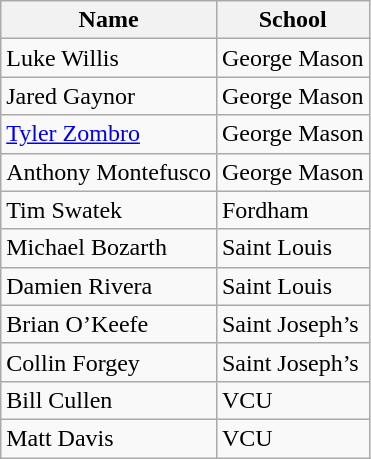<table class=wikitable>
<tr>
<th>Name</th>
<th>School</th>
</tr>
<tr>
<td>Luke Willis</td>
<td>George Mason</td>
</tr>
<tr>
<td>Jared Gaynor</td>
<td>George Mason</td>
</tr>
<tr>
<td><a href='#'>Tyler Zombro</a></td>
<td>George Mason</td>
</tr>
<tr>
<td>Anthony Montefusco</td>
<td>George Mason</td>
</tr>
<tr>
<td>Tim Swatek</td>
<td>Fordham</td>
</tr>
<tr>
<td>Michael Bozarth</td>
<td>Saint Louis</td>
</tr>
<tr>
<td>Damien Rivera</td>
<td>Saint Louis</td>
</tr>
<tr>
<td>Brian O’Keefe</td>
<td>Saint Joseph’s</td>
</tr>
<tr>
<td>Collin Forgey</td>
<td>Saint Joseph’s</td>
</tr>
<tr>
<td>Bill Cullen</td>
<td>VCU</td>
</tr>
<tr>
<td>Matt Davis</td>
<td>VCU</td>
</tr>
</table>
